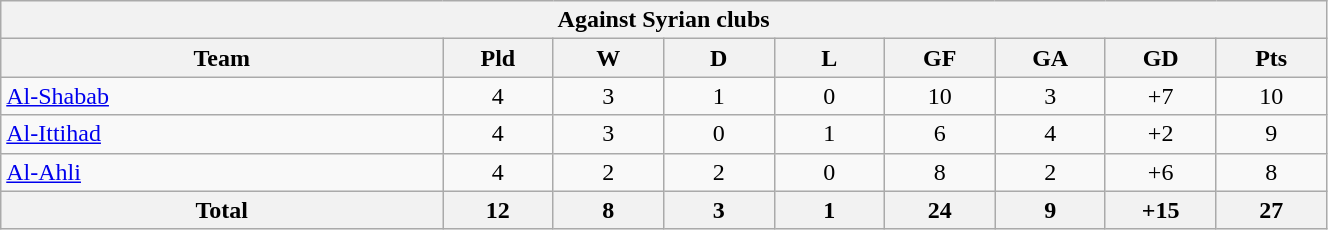<table class="wikitable" style="width:70%; text-align:center;">
<tr>
<th colspan=9>Against Syrian clubs</th>
</tr>
<tr>
<th style="width:20%;">Team</th>
<th width=5%>Pld</th>
<th width=5%>W</th>
<th width=5%>D</th>
<th width=5%>L</th>
<th width=5%>GF</th>
<th width=5%>GA</th>
<th width=5%>GD</th>
<th width=5%>Pts</th>
</tr>
<tr>
<td align=left> <a href='#'>Al-Shabab</a></td>
<td>4</td>
<td>3</td>
<td>1</td>
<td>0</td>
<td>10</td>
<td>3</td>
<td>+7</td>
<td>10</td>
</tr>
<tr>
<td align=left> <a href='#'>Al-Ittihad</a></td>
<td>4</td>
<td>3</td>
<td>0</td>
<td>1</td>
<td>6</td>
<td>4</td>
<td>+2</td>
<td>9</td>
</tr>
<tr>
<td align=left> <a href='#'>Al-Ahli</a></td>
<td>4</td>
<td>2</td>
<td>2</td>
<td>0</td>
<td>8</td>
<td>2</td>
<td>+6</td>
<td>8</td>
</tr>
<tr>
<th>Total</th>
<th>12</th>
<th>8</th>
<th>3</th>
<th>1</th>
<th>24</th>
<th>9</th>
<th>+15</th>
<th>27</th>
</tr>
</table>
